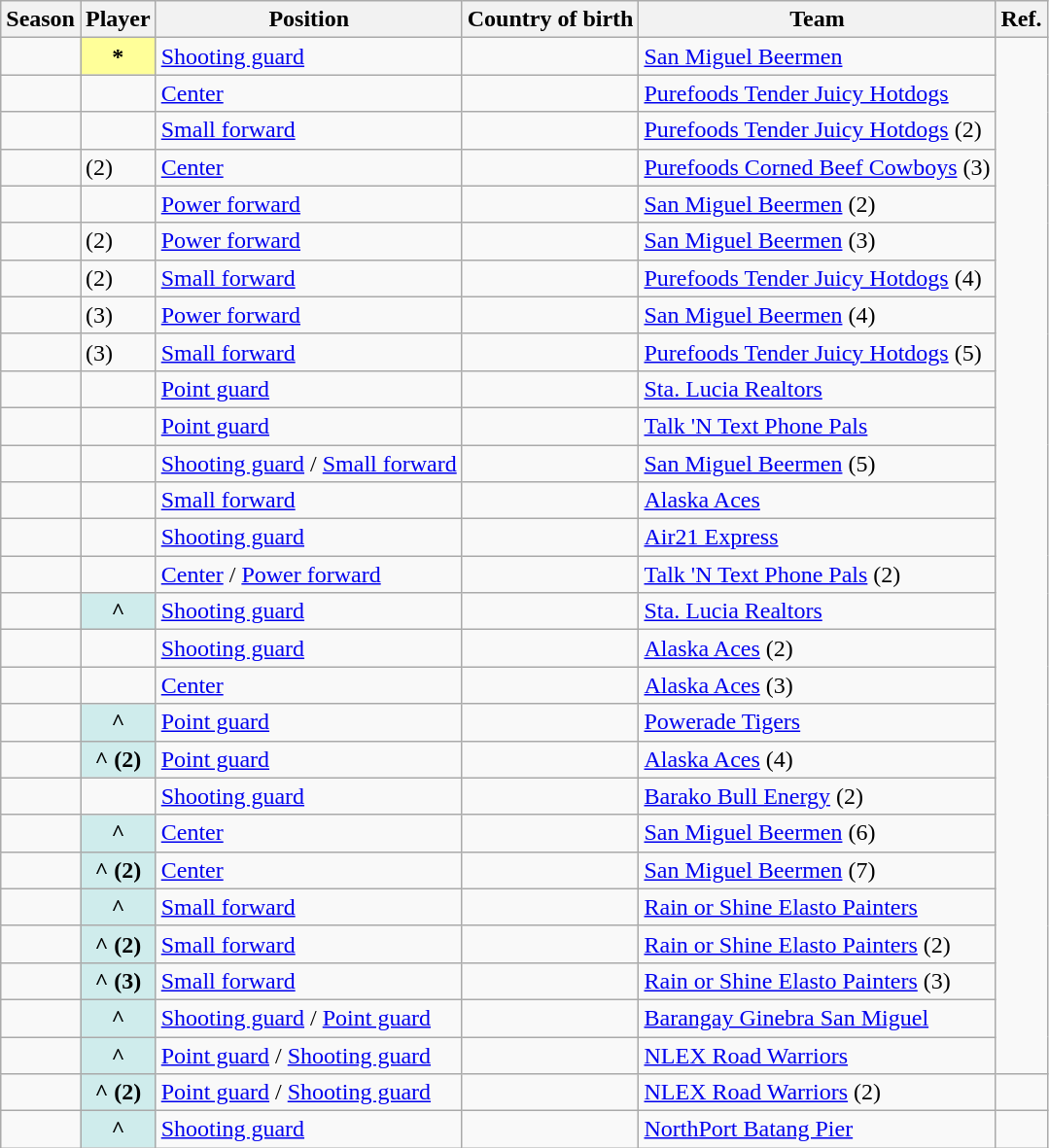<table class="wikitable plainrowheaders sortable" summary="Season (sortable), Player (sortable), Position (sortable), Country of birth (sortable), Team (sortable) and References">
<tr>
<th scope="col">Season</th>
<th scope="col">Player</th>
<th scope="col">Position</th>
<th scope="col">Country of birth</th>
<th scope="col">Team</th>
<th scope="col" class=unsortable>Ref.</th>
</tr>
<tr>
<td></td>
<th scope="row" style="background-color:#FFFF99">*</th>
<td><a href='#'>Shooting guard</a></td>
<td></td>
<td><a href='#'>San Miguel Beermen</a></td>
</tr>
<tr>
<td></td>
<td></td>
<td><a href='#'>Center</a></td>
<td></td>
<td><a href='#'>Purefoods Tender Juicy Hotdogs</a></td>
</tr>
<tr>
<td></td>
<td></td>
<td><a href='#'>Small forward</a></td>
<td></td>
<td><a href='#'>Purefoods Tender Juicy Hotdogs</a> (2)</td>
</tr>
<tr>
<td></td>
<td> (2)</td>
<td><a href='#'>Center</a></td>
<td></td>
<td><a href='#'>Purefoods Corned Beef Cowboys</a> (3)</td>
</tr>
<tr>
<td></td>
<td></td>
<td><a href='#'>Power forward</a></td>
<td></td>
<td><a href='#'>San Miguel Beermen</a> (2)</td>
</tr>
<tr>
<td></td>
<td> (2)</td>
<td><a href='#'>Power forward</a></td>
<td></td>
<td><a href='#'>San Miguel Beermen</a> (3)</td>
</tr>
<tr>
<td></td>
<td> (2)</td>
<td><a href='#'>Small forward</a></td>
<td></td>
<td><a href='#'>Purefoods Tender Juicy Hotdogs</a> (4)</td>
</tr>
<tr>
<td></td>
<td> (3)</td>
<td><a href='#'>Power forward</a></td>
<td></td>
<td><a href='#'>San Miguel Beermen</a> (4)</td>
</tr>
<tr>
<td></td>
<td> (3)</td>
<td><a href='#'>Small forward</a></td>
<td></td>
<td><a href='#'>Purefoods Tender Juicy Hotdogs</a> (5)</td>
</tr>
<tr>
<td></td>
<td></td>
<td><a href='#'>Point guard</a></td>
<td></td>
<td><a href='#'>Sta. Lucia Realtors</a></td>
</tr>
<tr>
<td></td>
<td></td>
<td><a href='#'>Point guard</a></td>
<td></td>
<td><a href='#'>Talk 'N Text Phone Pals</a></td>
</tr>
<tr>
<td></td>
<td></td>
<td><a href='#'>Shooting guard</a> / <a href='#'>Small forward</a></td>
<td></td>
<td><a href='#'>San Miguel Beermen</a> (5)</td>
</tr>
<tr>
<td></td>
<td></td>
<td><a href='#'>Small forward</a></td>
<td></td>
<td><a href='#'>Alaska Aces</a></td>
</tr>
<tr>
<td></td>
<td></td>
<td><a href='#'>Shooting guard</a></td>
<td></td>
<td><a href='#'>Air21 Express</a></td>
</tr>
<tr>
<td></td>
<td></td>
<td><a href='#'>Center</a> / <a href='#'>Power forward</a></td>
<td></td>
<td><a href='#'>Talk 'N Text Phone Pals</a> (2)</td>
</tr>
<tr>
<td></td>
<th scope="row" style="background-color:#CFECEC">^</th>
<td><a href='#'>Shooting guard</a></td>
<td></td>
<td><a href='#'>Sta. Lucia Realtors</a></td>
</tr>
<tr>
<td></td>
<td></td>
<td><a href='#'>Shooting guard</a></td>
<td></td>
<td><a href='#'>Alaska Aces</a> (2)</td>
</tr>
<tr>
<td></td>
<td></td>
<td><a href='#'>Center</a></td>
<td></td>
<td><a href='#'>Alaska Aces</a> (3)</td>
</tr>
<tr>
<td></td>
<th scope="row" style="background-color:#CFECEC">^</th>
<td><a href='#'>Point guard</a></td>
<td></td>
<td><a href='#'>Powerade Tigers</a></td>
</tr>
<tr>
<td></td>
<th scope="row" style="background-color:#CFECEC">^ (2)</th>
<td><a href='#'>Point guard</a></td>
<td></td>
<td><a href='#'>Alaska Aces</a> (4)</td>
</tr>
<tr>
<td></td>
<td></td>
<td><a href='#'>Shooting guard</a></td>
<td></td>
<td><a href='#'>Barako Bull Energy</a> (2)</td>
</tr>
<tr>
<td></td>
<th scope="row" style="background-color:#CFECEC">^</th>
<td><a href='#'>Center</a></td>
<td></td>
<td><a href='#'>San Miguel Beermen</a> (6)</td>
</tr>
<tr>
<td></td>
<th scope="row" style="background-color:#CFECEC">^ (2)</th>
<td><a href='#'>Center</a></td>
<td></td>
<td><a href='#'>San Miguel Beermen</a> (7)</td>
</tr>
<tr>
<td></td>
<th scope="row" style="background-color:#CFECEC">^</th>
<td><a href='#'>Small forward</a></td>
<td></td>
<td><a href='#'>Rain or Shine Elasto Painters</a></td>
</tr>
<tr>
<td></td>
<th scope="row" style="background-color:#CFECEC">^ (2)</th>
<td><a href='#'>Small forward</a></td>
<td></td>
<td><a href='#'>Rain or Shine Elasto Painters</a> (2)</td>
</tr>
<tr>
<td></td>
<th scope="row" style="background-color:#CFECEC">^ (3)</th>
<td><a href='#'>Small forward</a></td>
<td></td>
<td><a href='#'>Rain or Shine Elasto Painters</a> (3)</td>
</tr>
<tr>
<td></td>
<th scope="row" style="background-color:#CFECEC">^</th>
<td><a href='#'>Shooting guard</a> / <a href='#'>Point guard</a></td>
<td></td>
<td><a href='#'>Barangay Ginebra San Miguel</a></td>
</tr>
<tr>
<td></td>
<th scope="row" style="background-color:#CFECEC">^</th>
<td><a href='#'>Point guard</a> / <a href='#'>Shooting guard</a></td>
<td></td>
<td><a href='#'>NLEX Road Warriors</a></td>
</tr>
<tr>
<td></td>
<th scope="row" style="background-color:#CFECEC">^ (2)</th>
<td><a href='#'>Point guard</a> / <a href='#'>Shooting guard</a></td>
<td></td>
<td><a href='#'>NLEX Road Warriors</a> (2)</td>
<td></td>
</tr>
<tr>
<td></td>
<th scope="row" style="background-color:#CFECEC">^</th>
<td><a href='#'>Shooting guard</a></td>
<td></td>
<td><a href='#'>NorthPort Batang Pier</a></td>
<td></td>
</tr>
</table>
